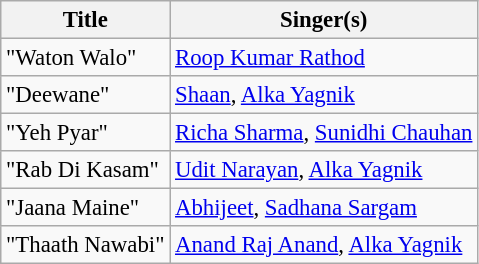<table class="wikitable" style="font-size:95%;">
<tr>
<th>Title</th>
<th>Singer(s)</th>
</tr>
<tr>
<td>"Waton Walo"</td>
<td><a href='#'>Roop Kumar Rathod</a></td>
</tr>
<tr>
<td>"Deewane"</td>
<td><a href='#'>Shaan</a>, <a href='#'>Alka Yagnik</a></td>
</tr>
<tr>
<td>"Yeh Pyar"</td>
<td><a href='#'>Richa Sharma</a>, <a href='#'>Sunidhi Chauhan</a></td>
</tr>
<tr>
<td>"Rab Di Kasam"</td>
<td><a href='#'>Udit Narayan</a>, <a href='#'>Alka Yagnik</a></td>
</tr>
<tr>
<td>"Jaana Maine"</td>
<td><a href='#'>Abhijeet</a>, <a href='#'>Sadhana Sargam</a></td>
</tr>
<tr>
<td>"Thaath Nawabi"</td>
<td><a href='#'>Anand Raj Anand</a>, <a href='#'>Alka Yagnik</a></td>
</tr>
</table>
